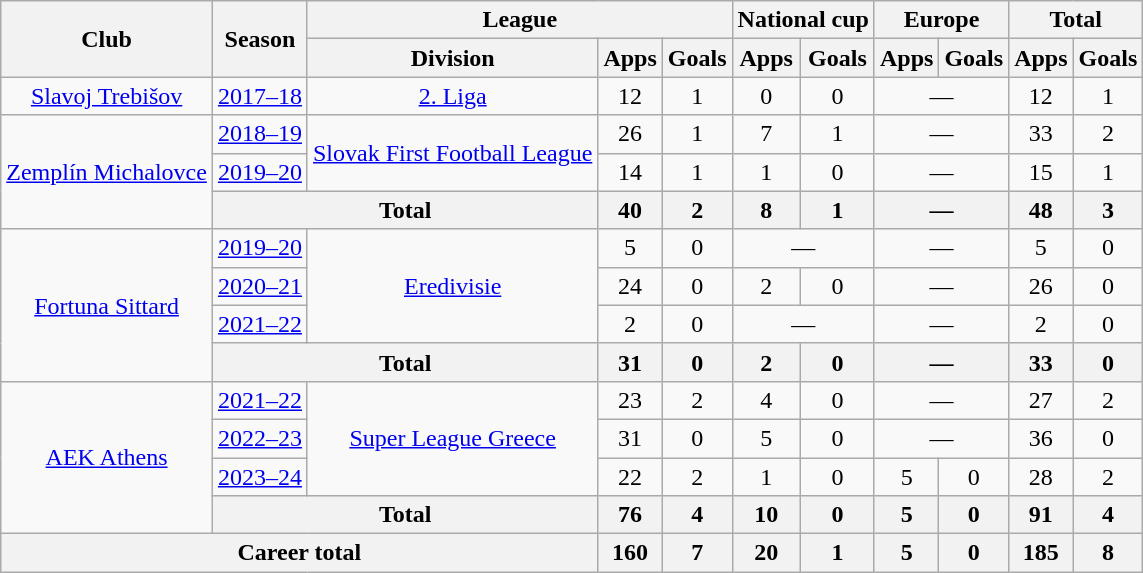<table class="wikitable" style="text-align: center">
<tr>
<th rowspan="2">Club</th>
<th rowspan="2">Season</th>
<th colspan="3">League</th>
<th colspan="2">National cup</th>
<th colspan="2">Europe</th>
<th colspan="2">Total</th>
</tr>
<tr>
<th>Division</th>
<th>Apps</th>
<th>Goals</th>
<th>Apps</th>
<th>Goals</th>
<th>Apps</th>
<th>Goals</th>
<th>Apps</th>
<th>Goals</th>
</tr>
<tr>
<td><a href='#'>Slavoj Trebišov</a></td>
<td><a href='#'>2017–18</a></td>
<td><a href='#'>2. Liga</a></td>
<td>12</td>
<td>1</td>
<td>0</td>
<td>0</td>
<td colspan="2">—</td>
<td>12</td>
<td>1</td>
</tr>
<tr>
<td rowspan="3"><a href='#'>Zemplín Michalovce</a></td>
<td><a href='#'>2018–19</a></td>
<td rowspan="2"><a href='#'>Slovak First Football League</a></td>
<td>26</td>
<td>1</td>
<td>7</td>
<td>1</td>
<td colspan="2">—</td>
<td>33</td>
<td>2</td>
</tr>
<tr>
<td><a href='#'>2019–20</a></td>
<td>14</td>
<td>1</td>
<td>1</td>
<td>0</td>
<td colspan="2">—</td>
<td>15</td>
<td>1</td>
</tr>
<tr>
<th colspan="2">Total</th>
<th>40</th>
<th>2</th>
<th>8</th>
<th>1</th>
<th colspan="2">—</th>
<th>48</th>
<th>3</th>
</tr>
<tr>
<td rowspan="4"><a href='#'>Fortuna Sittard</a></td>
<td><a href='#'>2019–20</a></td>
<td rowspan="3"><a href='#'>Eredivisie</a></td>
<td>5</td>
<td>0</td>
<td colspan="2">—</td>
<td colspan="2">—</td>
<td>5</td>
<td>0</td>
</tr>
<tr>
<td><a href='#'>2020–21</a></td>
<td>24</td>
<td>0</td>
<td>2</td>
<td>0</td>
<td colspan="2">—</td>
<td>26</td>
<td>0</td>
</tr>
<tr>
<td><a href='#'>2021–22</a></td>
<td>2</td>
<td>0</td>
<td colspan="2">—</td>
<td colspan="2">—</td>
<td>2</td>
<td>0</td>
</tr>
<tr>
<th colspan="2">Total</th>
<th>31</th>
<th>0</th>
<th>2</th>
<th>0</th>
<th colspan="2">—</th>
<th>33</th>
<th>0</th>
</tr>
<tr>
<td rowspan="4"><a href='#'>AEK Athens</a></td>
<td><a href='#'>2021–22</a></td>
<td rowspan="3"><a href='#'>Super League Greece</a></td>
<td>23</td>
<td>2</td>
<td>4</td>
<td>0</td>
<td colspan="2">—</td>
<td>27</td>
<td>2</td>
</tr>
<tr>
<td><a href='#'>2022–23</a></td>
<td>31</td>
<td>0</td>
<td>5</td>
<td>0</td>
<td colspan="2">—</td>
<td>36</td>
<td>0</td>
</tr>
<tr>
<td><a href='#'>2023–24</a></td>
<td>22</td>
<td>2</td>
<td>1</td>
<td>0</td>
<td>5</td>
<td>0</td>
<td>28</td>
<td>2</td>
</tr>
<tr>
<th colspan="2">Total</th>
<th>76</th>
<th>4</th>
<th>10</th>
<th>0</th>
<th>5</th>
<th>0</th>
<th>91</th>
<th>4</th>
</tr>
<tr>
<th colspan="3">Career total</th>
<th>160</th>
<th>7</th>
<th>20</th>
<th>1</th>
<th>5</th>
<th>0</th>
<th>185</th>
<th>8</th>
</tr>
</table>
